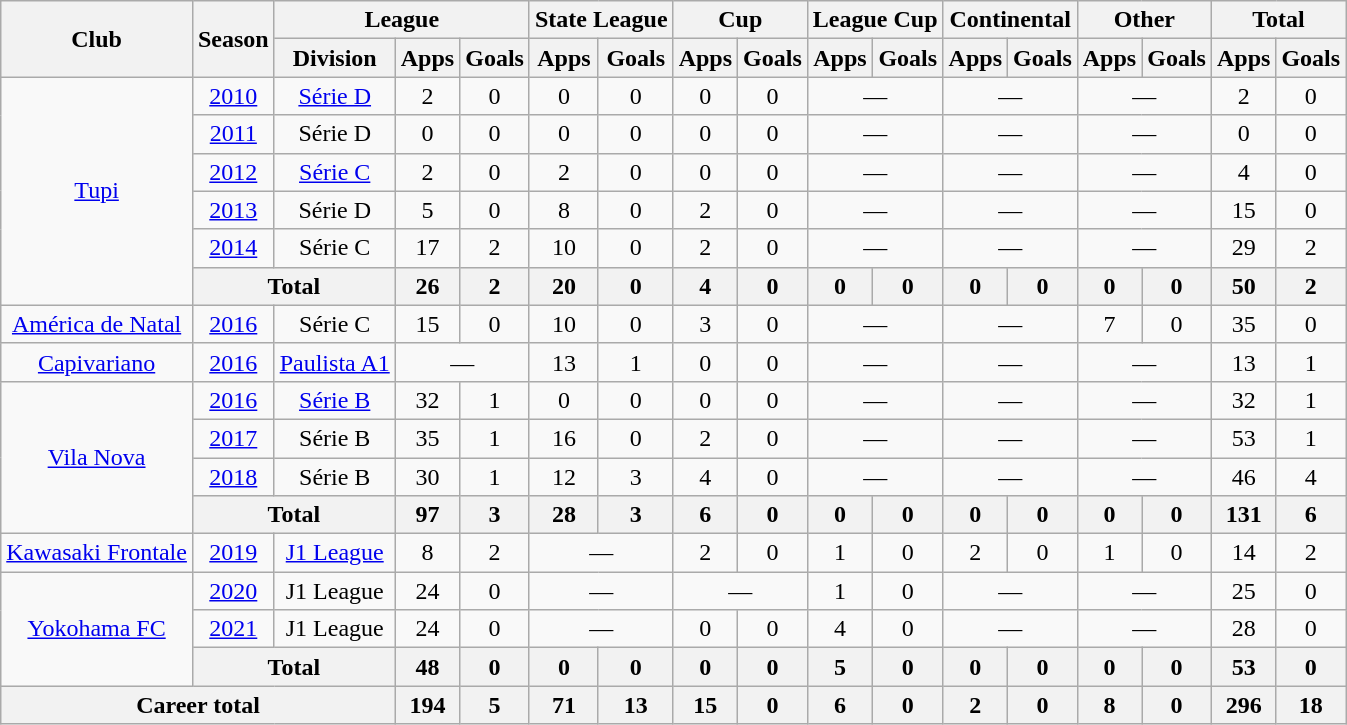<table class="wikitable" style="text-align: center;">
<tr>
<th rowspan="2">Club</th>
<th rowspan="2">Season</th>
<th colspan="3">League</th>
<th colspan="2">State League</th>
<th colspan="2">Cup</th>
<th colspan="2">League Cup</th>
<th colspan="2">Continental</th>
<th colspan="2">Other</th>
<th colspan="2">Total</th>
</tr>
<tr>
<th>Division</th>
<th>Apps</th>
<th>Goals</th>
<th>Apps</th>
<th>Goals</th>
<th>Apps</th>
<th>Goals</th>
<th>Apps</th>
<th>Goals</th>
<th>Apps</th>
<th>Goals</th>
<th>Apps</th>
<th>Goals</th>
<th>Apps</th>
<th>Goals</th>
</tr>
<tr>
<td rowspan="6"><a href='#'>Tupi</a></td>
<td><a href='#'>2010</a></td>
<td><a href='#'>Série D</a></td>
<td>2</td>
<td>0</td>
<td>0</td>
<td>0</td>
<td>0</td>
<td>0</td>
<td colspan="2">—</td>
<td colspan="2">—</td>
<td colspan="2">—</td>
<td>2</td>
<td>0</td>
</tr>
<tr>
<td><a href='#'>2011</a></td>
<td>Série D</td>
<td>0</td>
<td>0</td>
<td>0</td>
<td>0</td>
<td>0</td>
<td>0</td>
<td colspan="2">—</td>
<td colspan="2">—</td>
<td colspan="2">—</td>
<td>0</td>
<td>0</td>
</tr>
<tr>
<td><a href='#'>2012</a></td>
<td><a href='#'>Série C</a></td>
<td>2</td>
<td>0</td>
<td>2</td>
<td>0</td>
<td>0</td>
<td>0</td>
<td colspan="2">—</td>
<td colspan="2">—</td>
<td colspan="2">—</td>
<td>4</td>
<td>0</td>
</tr>
<tr>
<td><a href='#'>2013</a></td>
<td>Série D</td>
<td>5</td>
<td>0</td>
<td>8</td>
<td>0</td>
<td>2</td>
<td>0</td>
<td colspan="2">—</td>
<td colspan="2">—</td>
<td colspan="2">—</td>
<td>15</td>
<td>0</td>
</tr>
<tr>
<td><a href='#'>2014</a></td>
<td>Série C</td>
<td>17</td>
<td>2</td>
<td>10</td>
<td>0</td>
<td>2</td>
<td>0</td>
<td colspan="2">—</td>
<td colspan="2">—</td>
<td colspan="2">—</td>
<td>29</td>
<td>2</td>
</tr>
<tr>
<th colspan="2">Total</th>
<th>26</th>
<th>2</th>
<th>20</th>
<th>0</th>
<th>4</th>
<th>0</th>
<th>0</th>
<th>0</th>
<th>0</th>
<th>0</th>
<th>0</th>
<th>0</th>
<th>50</th>
<th>2</th>
</tr>
<tr>
<td><a href='#'>América de Natal</a></td>
<td><a href='#'>2016</a></td>
<td>Série C</td>
<td>15</td>
<td>0</td>
<td>10</td>
<td>0</td>
<td>3</td>
<td>0</td>
<td colspan="2">—</td>
<td colspan="2">—</td>
<td>7</td>
<td>0</td>
<td>35</td>
<td>0</td>
</tr>
<tr>
<td><a href='#'>Capivariano</a></td>
<td><a href='#'>2016</a></td>
<td><a href='#'>Paulista A1</a></td>
<td colspan="2">—</td>
<td>13</td>
<td>1</td>
<td>0</td>
<td>0</td>
<td colspan="2">—</td>
<td colspan="2">—</td>
<td colspan="2">—</td>
<td>13</td>
<td>1</td>
</tr>
<tr>
<td rowspan="4"><a href='#'>Vila Nova</a></td>
<td><a href='#'>2016</a></td>
<td><a href='#'>Série B</a></td>
<td>32</td>
<td>1</td>
<td>0</td>
<td>0</td>
<td>0</td>
<td>0</td>
<td colspan="2">—</td>
<td colspan="2">—</td>
<td colspan="2">—</td>
<td>32</td>
<td>1</td>
</tr>
<tr>
<td><a href='#'>2017</a></td>
<td>Série B</td>
<td>35</td>
<td>1</td>
<td>16</td>
<td>0</td>
<td>2</td>
<td>0</td>
<td colspan="2">—</td>
<td colspan="2">—</td>
<td colspan="2">—</td>
<td>53</td>
<td>1</td>
</tr>
<tr>
<td><a href='#'>2018</a></td>
<td>Série B</td>
<td>30</td>
<td>1</td>
<td>12</td>
<td>3</td>
<td>4</td>
<td>0</td>
<td colspan="2">—</td>
<td colspan="2">—</td>
<td colspan="2">—</td>
<td>46</td>
<td>4</td>
</tr>
<tr>
<th colspan="2">Total</th>
<th>97</th>
<th>3</th>
<th>28</th>
<th>3</th>
<th>6</th>
<th>0</th>
<th>0</th>
<th>0</th>
<th>0</th>
<th>0</th>
<th>0</th>
<th>0</th>
<th>131</th>
<th>6</th>
</tr>
<tr>
<td><a href='#'>Kawasaki Frontale</a></td>
<td><a href='#'>2019</a></td>
<td><a href='#'>J1 League</a></td>
<td>8</td>
<td>2</td>
<td colspan="2">—</td>
<td>2</td>
<td>0</td>
<td>1</td>
<td>0</td>
<td>2</td>
<td>0</td>
<td>1</td>
<td>0</td>
<td>14</td>
<td>2</td>
</tr>
<tr>
<td rowspan="3"><a href='#'>Yokohama FC</a></td>
<td><a href='#'>2020</a></td>
<td>J1 League</td>
<td>24</td>
<td>0</td>
<td colspan="2">—</td>
<td colspan="2">—</td>
<td>1</td>
<td>0</td>
<td colspan="2">—</td>
<td colspan="2">—</td>
<td>25</td>
<td>0</td>
</tr>
<tr>
<td><a href='#'>2021</a></td>
<td>J1 League</td>
<td>24</td>
<td>0</td>
<td colspan="2">—</td>
<td>0</td>
<td>0</td>
<td>4</td>
<td>0</td>
<td colspan="2">—</td>
<td colspan="2">—</td>
<td>28</td>
<td>0</td>
</tr>
<tr>
<th colspan="2">Total</th>
<th>48</th>
<th>0</th>
<th>0</th>
<th>0</th>
<th>0</th>
<th>0</th>
<th>5</th>
<th>0</th>
<th>0</th>
<th>0</th>
<th>0</th>
<th>0</th>
<th>53</th>
<th>0</th>
</tr>
<tr>
<th colspan="3">Career total</th>
<th>194</th>
<th>5</th>
<th>71</th>
<th>13</th>
<th>15</th>
<th>0</th>
<th>6</th>
<th>0</th>
<th>2</th>
<th>0</th>
<th>8</th>
<th>0</th>
<th>296</th>
<th>18</th>
</tr>
</table>
